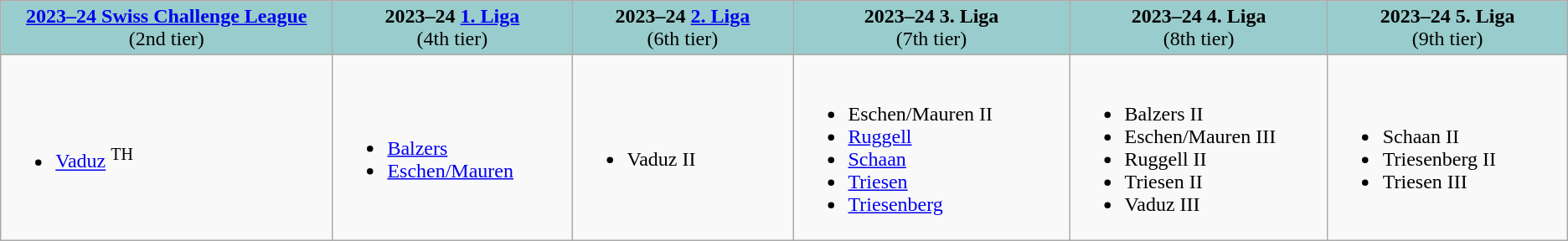<table class="wikitable">
<tr valign="top" bgcolor="#99CCCC">
<td width="18%" align="center"><strong><a href='#'>2023–24 Swiss Challenge League</a></strong><br>(2nd tier)</td>
<td width="13%" align="center"><strong>2023–24 <a href='#'>1. Liga</a></strong><br>(4th tier)</td>
<td width="12%" align="center"><strong>2023–24 <a href='#'>2. Liga</a></strong><br>(6th tier)</td>
<td width="15%" align="center"><strong>2023–24 3. Liga</strong><br>(7th tier)</td>
<td width="14%" align="center"><strong>2023–24 4. Liga</strong><br>(8th tier)</td>
<td width="13%" align="center"><strong>2023–24 5. Liga</strong><br>(9th tier)</td>
</tr>
<tr align="top">
<td><br><ul><li><a href='#'>Vaduz</a> <sup>TH</sup></li></ul></td>
<td><br><ul><li><a href='#'>Balzers</a></li><li><a href='#'>Eschen/Mauren</a></li></ul></td>
<td><br><ul><li>Vaduz II</li></ul></td>
<td><br><ul><li>Eschen/Mauren II</li><li><a href='#'>Ruggell</a></li><li><a href='#'>Schaan</a></li><li><a href='#'>Triesen</a></li><li><a href='#'>Triesenberg</a></li></ul></td>
<td><br><ul><li>Balzers II</li><li>Eschen/Mauren III</li><li>Ruggell II</li><li>Triesen II</li><li>Vaduz III</li></ul></td>
<td><br><ul><li>Schaan II</li><li>Triesenberg II</li><li>Triesen III</li></ul></td>
</tr>
</table>
